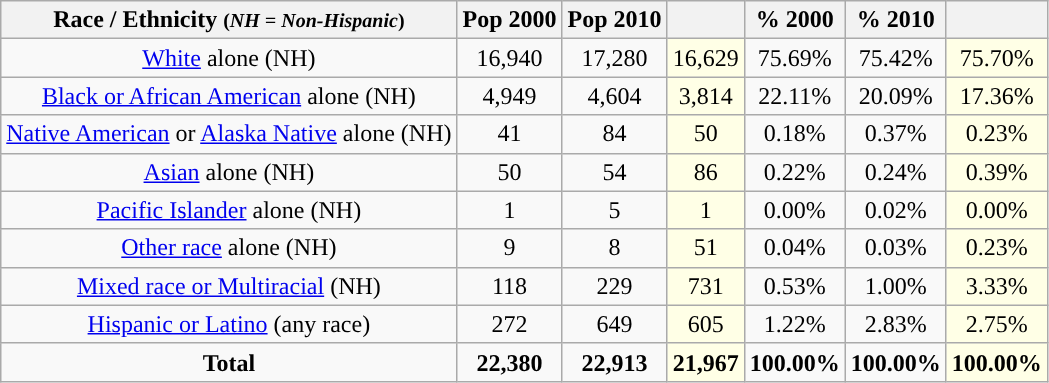<table class="wikitable" style="text-align:center;">
<tr>
<th>Race / Ethnicity <small>(<em>NH = Non-Hispanic</em>)</small></th>
<th>Pop 2000</th>
<th>Pop 2010</th>
<th></th>
<th>% 2000</th>
<th>% 2010</th>
<th></th>
</tr>
<tr>
<td><a href='#'>White</a> alone (NH)</td>
<td>16,940</td>
<td>17,280</td>
<td style='background: #ffffe6;'>16,629</td>
<td>75.69%</td>
<td>75.42%</td>
<td style='background: #ffffe6;'>75.70%</td>
</tr>
<tr>
<td><a href='#'>Black or African American</a> alone (NH)</td>
<td>4,949</td>
<td>4,604</td>
<td style='background: #ffffe6;'>3,814</td>
<td>22.11%</td>
<td>20.09%</td>
<td style='background: #ffffe6;'>17.36%</td>
</tr>
<tr>
<td><a href='#'>Native American</a> or <a href='#'>Alaska Native</a> alone (NH)</td>
<td>41</td>
<td>84</td>
<td style='background: #ffffe6;'>50</td>
<td>0.18%</td>
<td>0.37%</td>
<td style='background: #ffffe6;'>0.23%</td>
</tr>
<tr>
<td><a href='#'>Asian</a> alone (NH)</td>
<td>50</td>
<td>54</td>
<td style='background: #ffffe6;'>86</td>
<td>0.22%</td>
<td>0.24%</td>
<td style='background: #ffffe6;'>0.39%</td>
</tr>
<tr>
<td><a href='#'>Pacific Islander</a> alone (NH)</td>
<td>1</td>
<td>5</td>
<td style='background: #ffffe6;'>1</td>
<td>0.00%</td>
<td>0.02%</td>
<td style='background: #ffffe6;'>0.00%</td>
</tr>
<tr>
<td><a href='#'>Other race</a> alone (NH)</td>
<td>9</td>
<td>8</td>
<td style='background: #ffffe6;'>51</td>
<td>0.04%</td>
<td>0.03%</td>
<td style='background: #ffffe6;'>0.23%</td>
</tr>
<tr>
<td><a href='#'>Mixed race or Multiracial</a> (NH)</td>
<td>118</td>
<td>229</td>
<td style='background: #ffffe6;'>731</td>
<td>0.53%</td>
<td>1.00%</td>
<td style='background: #ffffe6;'>3.33%</td>
</tr>
<tr>
<td><a href='#'>Hispanic or Latino</a> (any race)</td>
<td>272</td>
<td>649</td>
<td style='background: #ffffe6;'>605</td>
<td>1.22%</td>
<td>2.83%</td>
<td style='background: #ffffe6;'>2.75%</td>
</tr>
<tr>
<td><strong>Total</strong></td>
<td><strong>22,380</strong></td>
<td><strong>22,913</strong></td>
<td style='background: #ffffe6;'><strong>21,967</strong></td>
<td><strong>100.00%</strong></td>
<td><strong>100.00%</strong></td>
<td style='background: #ffffe6;'><strong>100.00%</strong></td>
</tr>
</table>
